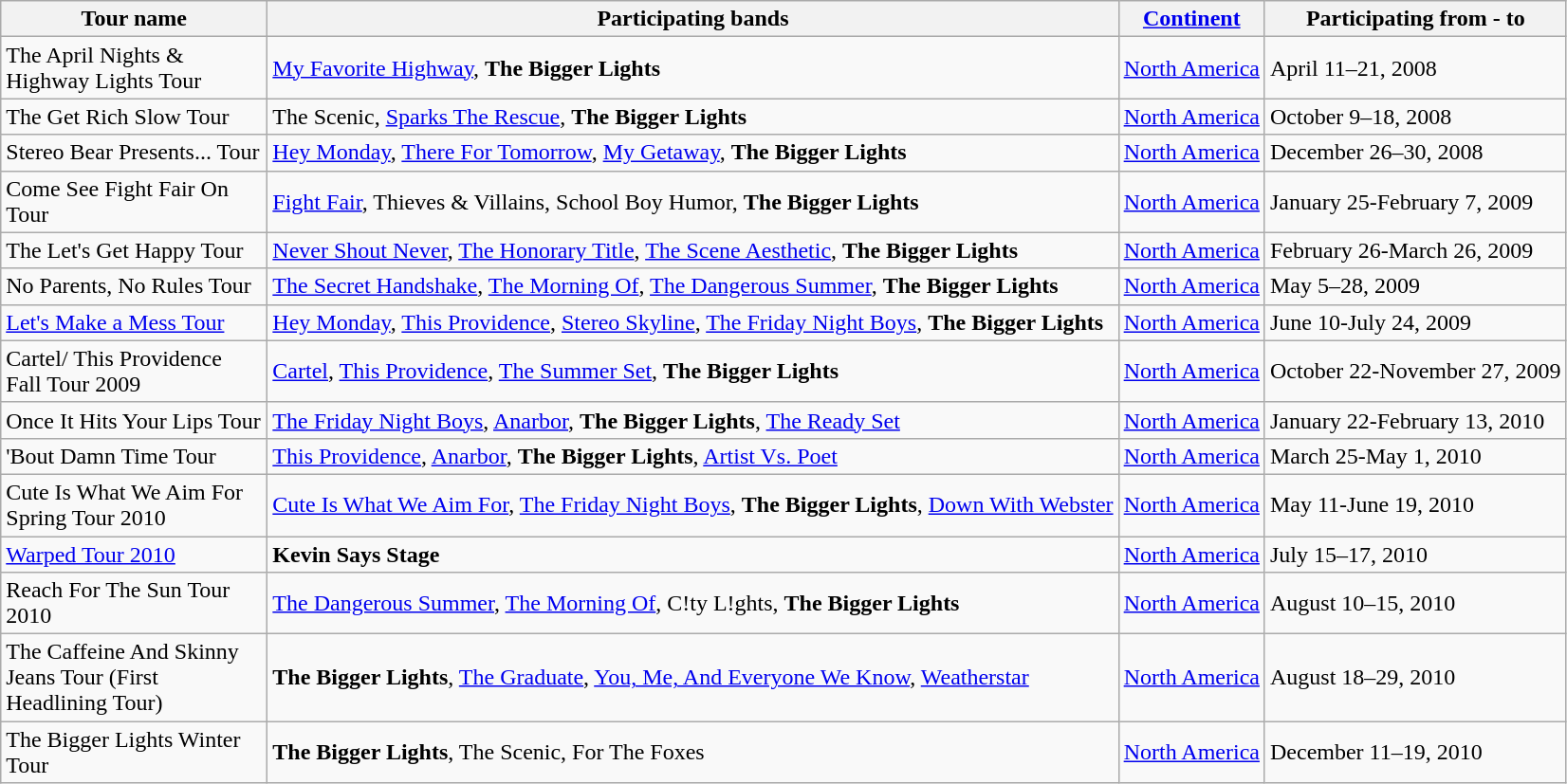<table class="wikitable unsortable">
<tr>
<th width="180">Tour name</th>
<th>Participating bands</th>
<th><a href='#'>Continent</a></th>
<th>Participating from - to</th>
</tr>
<tr>
<td>The April Nights & Highway Lights Tour</td>
<td><a href='#'>My Favorite Highway</a>, <strong>The Bigger Lights</strong></td>
<td> <a href='#'>North America</a></td>
<td>April 11–21, 2008</td>
</tr>
<tr>
<td>The Get Rich Slow Tour</td>
<td>The Scenic, <a href='#'>Sparks The Rescue</a>, <strong>The Bigger Lights</strong></td>
<td> <a href='#'>North America</a></td>
<td>October 9–18, 2008</td>
</tr>
<tr>
<td>Stereo Bear Presents... Tour</td>
<td><a href='#'>Hey Monday</a>, <a href='#'>There For Tomorrow</a>, <a href='#'>My Getaway</a>, <strong>The Bigger Lights</strong></td>
<td> <a href='#'>North America</a></td>
<td>December 26–30, 2008</td>
</tr>
<tr>
<td>Come See Fight Fair On Tour</td>
<td><a href='#'>Fight Fair</a>, Thieves & Villains, School Boy Humor, <strong>The Bigger Lights</strong></td>
<td> <a href='#'>North America</a></td>
<td>January 25-February 7, 2009</td>
</tr>
<tr>
<td>The Let's Get Happy Tour</td>
<td><a href='#'>Never Shout Never</a>, <a href='#'>The Honorary Title</a>, <a href='#'>The Scene Aesthetic</a>, <strong>The Bigger Lights</strong></td>
<td> <a href='#'>North America</a></td>
<td>February 26-March 26, 2009</td>
</tr>
<tr>
<td>No Parents, No Rules Tour</td>
<td><a href='#'>The Secret Handshake</a>, <a href='#'>The Morning Of</a>, <a href='#'>The Dangerous Summer</a>, <strong>The Bigger Lights</strong></td>
<td> <a href='#'>North America</a></td>
<td>May 5–28, 2009</td>
</tr>
<tr>
<td><a href='#'>Let's Make a Mess Tour</a></td>
<td><a href='#'>Hey Monday</a>, <a href='#'>This Providence</a>, <a href='#'>Stereo Skyline</a>, <a href='#'>The Friday Night Boys</a>, <strong>The Bigger Lights</strong></td>
<td> <a href='#'>North America</a></td>
<td>June 10-July 24, 2009</td>
</tr>
<tr>
<td>Cartel/ This Providence Fall Tour 2009</td>
<td><a href='#'>Cartel</a>, <a href='#'>This Providence</a>, <a href='#'>The Summer Set</a>, <strong>The Bigger Lights</strong></td>
<td> <a href='#'>North America</a></td>
<td>October 22-November 27, 2009</td>
</tr>
<tr>
<td>Once It Hits Your Lips Tour</td>
<td><a href='#'>The Friday Night Boys</a>, <a href='#'>Anarbor</a>, <strong>The Bigger Lights</strong>, <a href='#'>The Ready Set</a></td>
<td> <a href='#'>North America</a></td>
<td>January 22-February 13, 2010</td>
</tr>
<tr>
<td>'Bout Damn Time Tour</td>
<td><a href='#'>This Providence</a>, <a href='#'>Anarbor</a>, <strong>The Bigger Lights</strong>, <a href='#'>Artist Vs. Poet</a></td>
<td> <a href='#'>North America</a></td>
<td>March 25-May 1, 2010</td>
</tr>
<tr>
<td>Cute Is What We Aim For Spring Tour 2010</td>
<td><a href='#'>Cute Is What We Aim For</a>, <a href='#'>The Friday Night Boys</a>, <strong>The Bigger Lights</strong>, <a href='#'>Down With Webster</a></td>
<td> <a href='#'>North America</a></td>
<td>May 11-June 19, 2010</td>
</tr>
<tr>
<td><a href='#'>Warped Tour 2010</a></td>
<td><strong>Kevin Says Stage</strong></td>
<td> <a href='#'>North America</a></td>
<td>July 15–17, 2010</td>
</tr>
<tr>
<td>Reach For The Sun Tour 2010</td>
<td><a href='#'>The Dangerous Summer</a>, <a href='#'>The Morning Of</a>, C!ty L!ghts, <strong>The Bigger Lights</strong></td>
<td> <a href='#'>North America</a></td>
<td>August 10–15, 2010</td>
</tr>
<tr>
<td>The Caffeine And Skinny Jeans Tour (First Headlining Tour)</td>
<td><strong>The Bigger Lights</strong>, <a href='#'>The Graduate</a>, <a href='#'>You, Me, And Everyone We Know</a>, <a href='#'>Weatherstar</a></td>
<td> <a href='#'>North America</a></td>
<td>August 18–29, 2010</td>
</tr>
<tr>
<td>The Bigger Lights Winter Tour</td>
<td><strong>The Bigger Lights</strong>, The Scenic, For The Foxes</td>
<td> <a href='#'>North America</a></td>
<td>December 11–19, 2010</td>
</tr>
</table>
